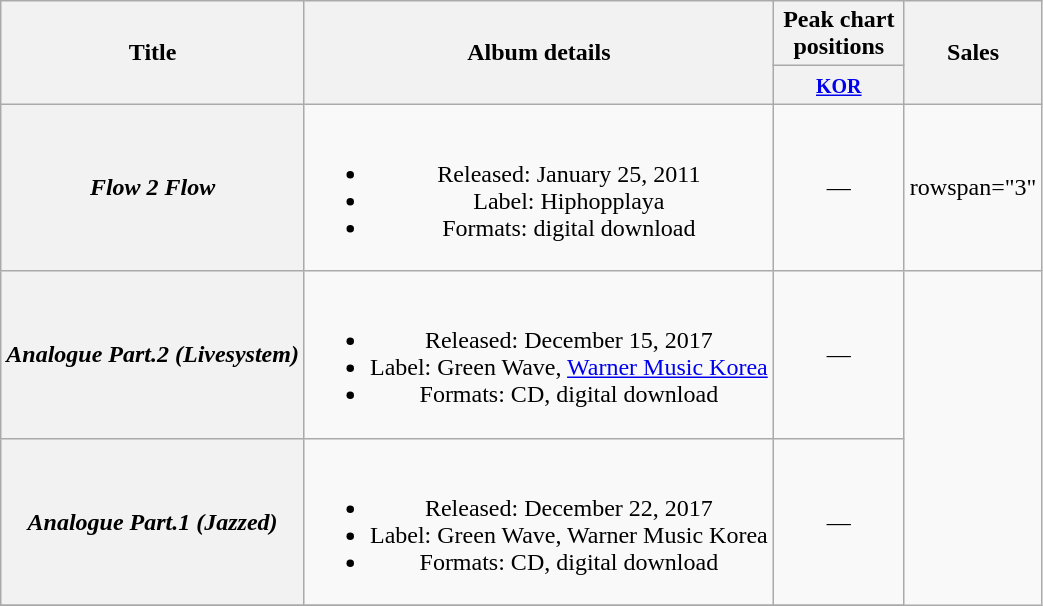<table class="wikitable plainrowheaders" style="text-align:center;">
<tr>
<th scope="col" rowspan="2">Title</th>
<th scope="col" rowspan="2">Album details</th>
<th scope="col" colspan="1" style="width:5em;">Peak chart positions</th>
<th scope="col" rowspan="2">Sales</th>
</tr>
<tr>
<th><small><a href='#'>KOR</a></small><br></th>
</tr>
<tr>
<th scope="row"><em>Flow 2 Flow</em><br></th>
<td><br><ul><li>Released: January 25, 2011</li><li>Label: Hiphopplaya</li><li>Formats: digital download</li></ul></td>
<td>—</td>
<td>rowspan="3" </td>
</tr>
<tr>
<th scope="row"><em>Analogue Part.2 (Livesystem)</em><br></th>
<td><br><ul><li>Released: December 15, 2017</li><li>Label: Green Wave, <a href='#'>Warner Music Korea</a></li><li>Formats: CD, digital download</li></ul></td>
<td>—</td>
</tr>
<tr>
<th scope="row"><em>Analogue Part.1 (Jazzed)</em><br></th>
<td><br><ul><li>Released: December 22, 2017</li><li>Label: Green Wave, Warner Music Korea</li><li>Formats: CD, digital download</li></ul></td>
<td>—</td>
</tr>
<tr>
</tr>
</table>
